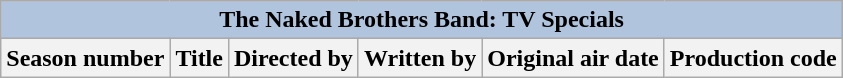<table class="wikitable plainrowheaders">
<tr style="background:#ccc; text-align:center;">
<th colspan="6" style="background: LightSteelBlue;">The Naked Brothers Band: TV Specials</th>
</tr>
<tr style="color:black">
<th>Season number</th>
<th>Title</th>
<th>Directed by</th>
<th>Written by</th>
<th>Original air date</th>
<th>Production code<br>



</th>
</tr>
</table>
